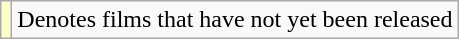<table class="wikitable">
<tr>
<td style="background:#ffc;"></td>
<td>Denotes films that have not yet been released</td>
</tr>
</table>
